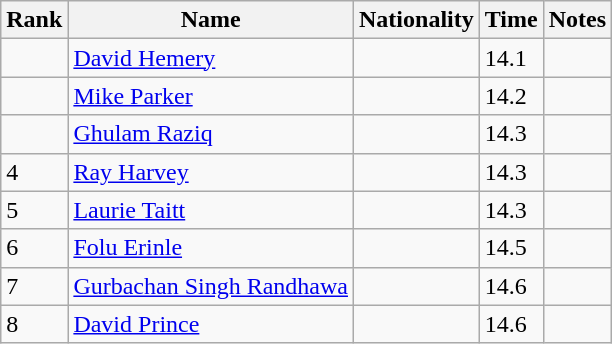<table class="wikitable sortable">
<tr>
<th scope="col">Rank</th>
<th scope="col">Name</th>
<th scope="col">Nationality</th>
<th scope="col">Time</th>
<th scope="col">Notes</th>
</tr>
<tr>
<td></td>
<td align=left><a href='#'>David Hemery</a></td>
<td align=left></td>
<td>14.1</td>
<td></td>
</tr>
<tr>
<td></td>
<td align=left><a href='#'>Mike Parker</a></td>
<td align=left></td>
<td>14.2</td>
<td></td>
</tr>
<tr>
<td></td>
<td align=left><a href='#'>Ghulam Raziq</a></td>
<td align=left></td>
<td>14.3</td>
<td></td>
</tr>
<tr>
<td>4</td>
<td align=left><a href='#'>Ray Harvey</a></td>
<td align=left></td>
<td>14.3</td>
<td></td>
</tr>
<tr>
<td>5</td>
<td align=left><a href='#'>Laurie Taitt</a></td>
<td align=left></td>
<td>14.3</td>
<td></td>
</tr>
<tr>
<td>6</td>
<td align=left><a href='#'>Folu Erinle</a></td>
<td align=left></td>
<td>14.5</td>
<td></td>
</tr>
<tr>
<td>7</td>
<td align=left><a href='#'>Gurbachan Singh Randhawa</a></td>
<td align=left></td>
<td>14.6</td>
<td></td>
</tr>
<tr>
<td>8</td>
<td align=left><a href='#'>David Prince</a></td>
<td align=left></td>
<td>14.6</td>
<td></td>
</tr>
</table>
